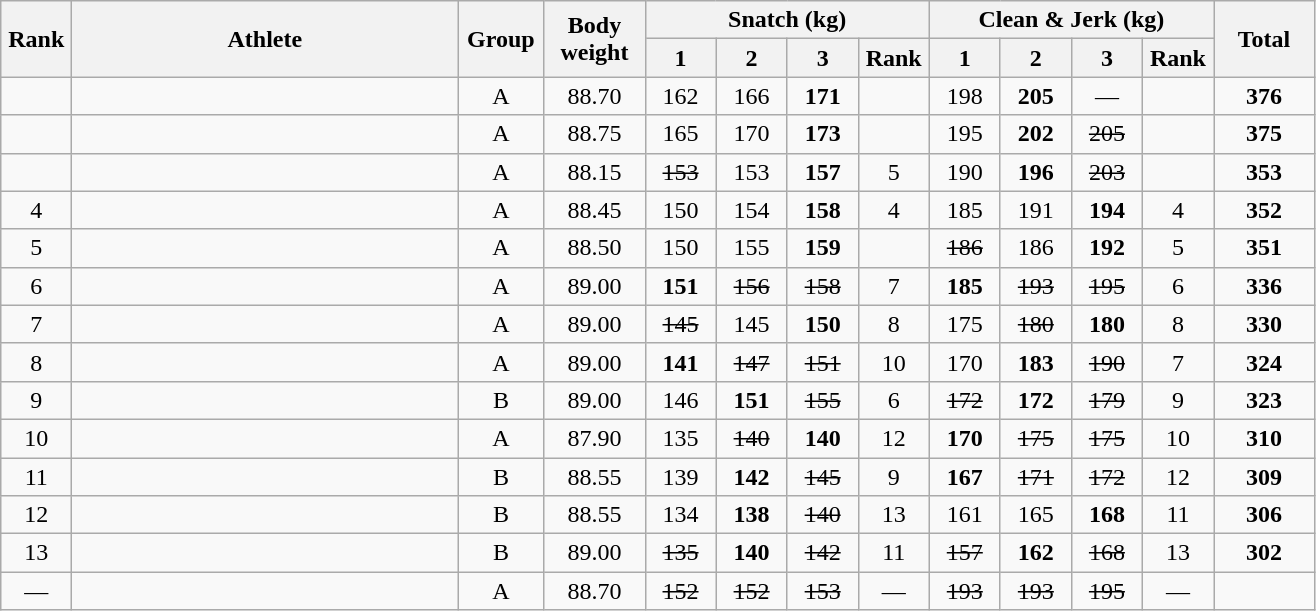<table class = "wikitable" style="text-align:center;">
<tr>
<th rowspan=2 width=40>Rank</th>
<th rowspan=2 width=250>Athlete</th>
<th rowspan=2 width=50>Group</th>
<th rowspan=2 width=60>Body weight</th>
<th colspan=4>Snatch (kg)</th>
<th colspan=4>Clean & Jerk (kg)</th>
<th rowspan=2 width=60>Total</th>
</tr>
<tr>
<th width=40>1</th>
<th width=40>2</th>
<th width=40>3</th>
<th width=40>Rank</th>
<th width=40>1</th>
<th width=40>2</th>
<th width=40>3</th>
<th width=40>Rank</th>
</tr>
<tr>
<td></td>
<td align=left></td>
<td>A</td>
<td>88.70</td>
<td>162</td>
<td>166</td>
<td><strong>171</strong></td>
<td></td>
<td>198</td>
<td><strong>205</strong></td>
<td>—</td>
<td></td>
<td><strong>376</strong></td>
</tr>
<tr>
<td></td>
<td align=left></td>
<td>A</td>
<td>88.75</td>
<td>165</td>
<td>170</td>
<td><strong>173</strong></td>
<td></td>
<td>195</td>
<td><strong>202</strong></td>
<td><s>205</s></td>
<td></td>
<td><strong>375</strong></td>
</tr>
<tr>
<td></td>
<td align=left></td>
<td>A</td>
<td>88.15</td>
<td><s>153</s></td>
<td>153</td>
<td><strong>157</strong></td>
<td>5</td>
<td>190</td>
<td><strong>196</strong></td>
<td><s>203</s></td>
<td></td>
<td><strong>353</strong></td>
</tr>
<tr>
<td>4</td>
<td align=left></td>
<td>A</td>
<td>88.45</td>
<td>150</td>
<td>154</td>
<td><strong>158</strong></td>
<td>4</td>
<td>185</td>
<td>191</td>
<td><strong>194</strong></td>
<td>4</td>
<td><strong>352</strong></td>
</tr>
<tr>
<td>5</td>
<td align=left></td>
<td>A</td>
<td>88.50</td>
<td>150</td>
<td>155</td>
<td><strong>159</strong></td>
<td></td>
<td><s>186</s></td>
<td>186</td>
<td><strong>192</strong></td>
<td>5</td>
<td><strong>351</strong></td>
</tr>
<tr>
<td>6</td>
<td align=left></td>
<td>A</td>
<td>89.00</td>
<td><strong>151</strong></td>
<td><s>156</s></td>
<td><s>158</s></td>
<td>7</td>
<td><strong>185</strong></td>
<td><s>193</s></td>
<td><s>195</s></td>
<td>6</td>
<td><strong>336</strong></td>
</tr>
<tr>
<td>7</td>
<td align=left></td>
<td>A</td>
<td>89.00</td>
<td><s>145</s></td>
<td>145</td>
<td><strong>150</strong></td>
<td>8</td>
<td>175</td>
<td><s>180</s></td>
<td><strong>180</strong></td>
<td>8</td>
<td><strong>330</strong></td>
</tr>
<tr>
<td>8</td>
<td align=left></td>
<td>A</td>
<td>89.00</td>
<td><strong>141</strong></td>
<td><s>147</s></td>
<td><s>151</s></td>
<td>10</td>
<td>170</td>
<td><strong>183</strong></td>
<td><s>190</s></td>
<td>7</td>
<td><strong>324</strong></td>
</tr>
<tr>
<td>9</td>
<td align=left></td>
<td>B</td>
<td>89.00</td>
<td>146</td>
<td><strong>151</strong></td>
<td><s>155</s></td>
<td>6</td>
<td><s>172</s></td>
<td><strong>172</strong></td>
<td><s>179</s></td>
<td>9</td>
<td><strong>323</strong></td>
</tr>
<tr>
<td>10</td>
<td align=left></td>
<td>A</td>
<td>87.90</td>
<td>135</td>
<td><s>140</s></td>
<td><strong>140</strong></td>
<td>12</td>
<td><strong>170</strong></td>
<td><s>175</s></td>
<td><s>175</s></td>
<td>10</td>
<td><strong>310</strong></td>
</tr>
<tr>
<td>11</td>
<td align=left></td>
<td>B</td>
<td>88.55</td>
<td>139</td>
<td><strong>142</strong></td>
<td><s>145</s></td>
<td>9</td>
<td><strong>167</strong></td>
<td><s>171</s></td>
<td><s>172</s></td>
<td>12</td>
<td><strong>309</strong></td>
</tr>
<tr>
<td>12</td>
<td align=left></td>
<td>B</td>
<td>88.55</td>
<td>134</td>
<td><strong>138</strong></td>
<td><s>140</s></td>
<td>13</td>
<td>161</td>
<td>165</td>
<td><strong>168</strong></td>
<td>11</td>
<td><strong>306</strong></td>
</tr>
<tr>
<td>13</td>
<td align=left></td>
<td>B</td>
<td>89.00</td>
<td><s>135</s></td>
<td><strong>140</strong></td>
<td><s>142</s></td>
<td>11</td>
<td><s>157</s></td>
<td><strong>162</strong></td>
<td><s>168</s></td>
<td>13</td>
<td><strong>302</strong></td>
</tr>
<tr>
<td>—</td>
<td align=left></td>
<td>A</td>
<td>88.70</td>
<td><s>152</s></td>
<td><s>152</s></td>
<td><s>153</s></td>
<td>—</td>
<td><s>193</s></td>
<td><s>193</s></td>
<td><s>195</s></td>
<td>—</td>
</tr>
</table>
